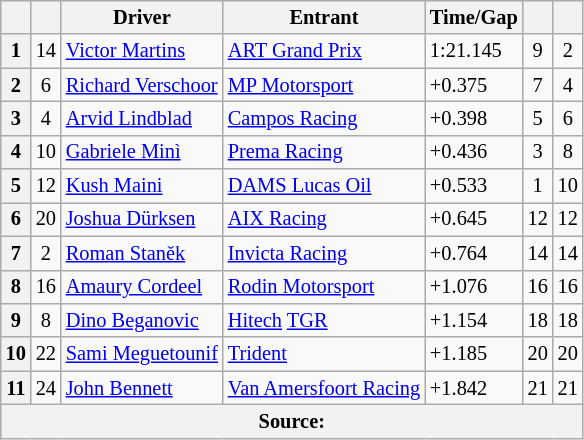<table class="wikitable" style="font-size:85%">
<tr>
<th scope="col"></th>
<th scope="col"></th>
<th scope="col">Driver</th>
<th scope="col">Entrant</th>
<th scope="col">Time/Gap</th>
<th scope="col"></th>
<th scope="col"></th>
</tr>
<tr>
<th>1</th>
<td align="center">14</td>
<td> <a href='#'>Victor Martins</a></td>
<td><a href='#'>ART Grand Prix</a></td>
<td>1:21.145</td>
<td align="center">9</td>
<td align="center">2</td>
</tr>
<tr>
<th>2</th>
<td align="center">6</td>
<td> <a href='#'>Richard Verschoor</a></td>
<td><a href='#'>MP Motorsport</a></td>
<td>+0.375</td>
<td align="center">7</td>
<td align="center">4</td>
</tr>
<tr>
<th>3</th>
<td align="center">4</td>
<td> <a href='#'>Arvid Lindblad</a></td>
<td><a href='#'>Campos Racing</a></td>
<td>+0.398</td>
<td align="center">5</td>
<td align="center">6</td>
</tr>
<tr>
<th>4</th>
<td align="center">10</td>
<td> <a href='#'>Gabriele Minì</a></td>
<td><a href='#'>Prema Racing</a></td>
<td>+0.436</td>
<td align="center">3</td>
<td align="center">8</td>
</tr>
<tr>
<th>5</th>
<td align="center">12</td>
<td> <a href='#'>Kush Maini</a></td>
<td><a href='#'>DAMS Lucas Oil</a></td>
<td>+0.533</td>
<td align="center">1</td>
<td align="center">10</td>
</tr>
<tr>
<th>6</th>
<td align="center">20</td>
<td> <a href='#'>Joshua Dürksen</a></td>
<td><a href='#'>AIX Racing</a></td>
<td>+0.645</td>
<td align="center">12</td>
<td align="center">12</td>
</tr>
<tr>
<th>7</th>
<td align="center">2</td>
<td> <a href='#'>Roman Staněk</a></td>
<td><a href='#'>Invicta Racing</a></td>
<td>+0.764</td>
<td align="center">14</td>
<td align="center">14</td>
</tr>
<tr>
<th>8</th>
<td align="center">16</td>
<td> <a href='#'>Amaury Cordeel</a></td>
<td><a href='#'>Rodin Motorsport</a></td>
<td>+1.076</td>
<td align="center">16</td>
<td align="center">16</td>
</tr>
<tr>
<th>9</th>
<td align="center">8</td>
<td> <a href='#'>Dino Beganovic</a></td>
<td><a href='#'>Hitech</a> <a href='#'>TGR</a></td>
<td>+1.154</td>
<td align="center">18</td>
<td align="center">18</td>
</tr>
<tr>
<th>10</th>
<td align="center">22</td>
<td> <a href='#'>Sami Meguetounif</a></td>
<td><a href='#'>Trident</a></td>
<td>+1.185</td>
<td align="center">20</td>
<td align="center">20</td>
</tr>
<tr>
<th>11</th>
<td align="center">24</td>
<td> <a href='#'>John Bennett</a></td>
<td><a href='#'>Van Amersfoort Racing</a></td>
<td>+1.842</td>
<td align="center">21</td>
<td align="center">21</td>
</tr>
<tr>
<th colspan="7">Source:</th>
</tr>
</table>
